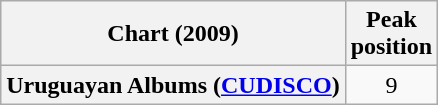<table class="wikitable plainrowheaders sortable" style="text-align:center;">
<tr>
<th scope="col">Chart (2009)</th>
<th scope="col">Peak<br>position</th>
</tr>
<tr>
<th scope="row">Uruguayan Albums (<a href='#'>CUDISCO</a>)</th>
<td>9</td>
</tr>
</table>
